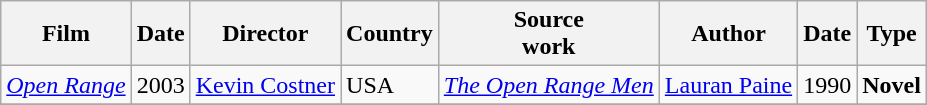<table class="wikitable">
<tr>
<th>Film</th>
<th>Date</th>
<th>Director</th>
<th>Country</th>
<th>Source<br>work</th>
<th>Author</th>
<th>Date</th>
<th>Type</th>
</tr>
<tr>
<td><em><a href='#'>Open Range</a></em></td>
<td>2003</td>
<td><a href='#'>Kevin Costner</a></td>
<td>USA</td>
<td><em><a href='#'>The Open Range Men</a></em></td>
<td><a href='#'>Lauran Paine</a></td>
<td>1990</td>
<td><strong>Novel</strong></td>
</tr>
<tr>
</tr>
</table>
